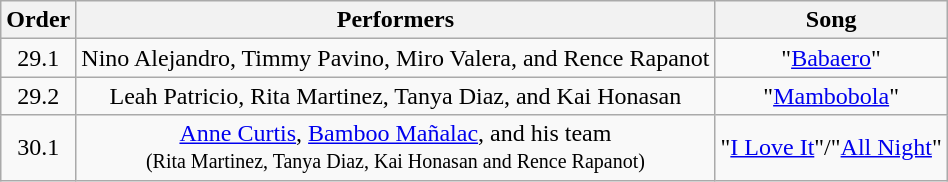<table class="wikitable" style="text-align:center;">
<tr>
<th>Order</th>
<th>Performers</th>
<th>Song</th>
</tr>
<tr>
<td>29.1</td>
<td>Nino Alejandro, Timmy Pavino, Miro Valera, and Rence Rapanot</td>
<td>"<a href='#'>Babaero</a>"</td>
</tr>
<tr>
<td>29.2</td>
<td>Leah Patricio, Rita Martinez, Tanya Diaz, and Kai Honasan</td>
<td>"<a href='#'>Mambobola</a>"</td>
</tr>
<tr>
<td>30.1</td>
<td><a href='#'>Anne Curtis</a>, <a href='#'>Bamboo Mañalac</a>, and his team<br><small>(Rita Martinez, Tanya Diaz, Kai Honasan and Rence Rapanot)</small></td>
<td>"<a href='#'>I Love It</a>"/"<a href='#'>All Night</a>"</td>
</tr>
</table>
